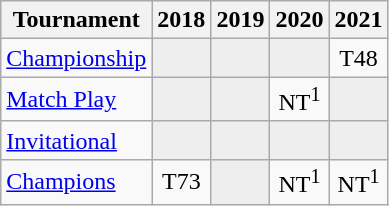<table class="wikitable" style="text-align:center;">
<tr>
<th>Tournament</th>
<th>2018</th>
<th>2019</th>
<th>2020</th>
<th>2021</th>
</tr>
<tr>
<td align="left"><a href='#'>Championship</a></td>
<td style="background:#eeeeee;"></td>
<td style="background:#eeeeee;"></td>
<td style="background:#eeeeee;"></td>
<td>T48</td>
</tr>
<tr>
<td align="left"><a href='#'>Match Play</a></td>
<td style="background:#eeeeee;"></td>
<td style="background:#eeeeee;"></td>
<td>NT<sup>1</sup></td>
<td style="background:#eeeeee;"></td>
</tr>
<tr>
<td align="left"><a href='#'>Invitational</a></td>
<td style="background:#eeeeee;"></td>
<td style="background:#eeeeee;"></td>
<td style="background:#eeeeee;"></td>
<td style="background:#eeeeee;"></td>
</tr>
<tr>
<td align="left"><a href='#'>Champions</a></td>
<td>T73</td>
<td style="background:#eeeeee;"></td>
<td>NT<sup>1</sup></td>
<td>NT<sup>1</sup></td>
</tr>
</table>
